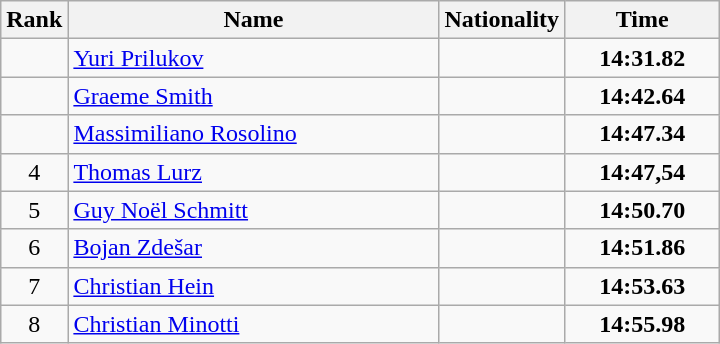<table class="wikitable">
<tr>
<th>Rank</th>
<th style="width: 15em">Name</th>
<th>Nationality</th>
<th style="width: 6em">Time</th>
</tr>
<tr>
<td align="center"></td>
<td><a href='#'>Yuri Prilukov</a></td>
<td></td>
<td align="center"><strong>14:31.82</strong></td>
</tr>
<tr>
<td align="center"></td>
<td><a href='#'>Graeme Smith</a></td>
<td></td>
<td align="center"><strong>14:42.64</strong></td>
</tr>
<tr>
<td align="center"></td>
<td><a href='#'>Massimiliano Rosolino</a></td>
<td></td>
<td align="center"><strong>14:47.34</strong></td>
</tr>
<tr>
<td align="center">4</td>
<td><a href='#'>Thomas Lurz</a></td>
<td></td>
<td align="center"><strong>14:47,54</strong></td>
</tr>
<tr>
<td align="center">5</td>
<td><a href='#'>Guy Noël Schmitt</a></td>
<td></td>
<td align="center"><strong>14:50.70</strong></td>
</tr>
<tr>
<td align="center">6</td>
<td><a href='#'>Bojan Zdešar</a></td>
<td></td>
<td align="center"><strong>14:51.86</strong></td>
</tr>
<tr>
<td align="center">7</td>
<td><a href='#'>Christian Hein</a></td>
<td></td>
<td align="center"><strong>14:53.63</strong></td>
</tr>
<tr>
<td align="center">8</td>
<td><a href='#'>Christian Minotti</a></td>
<td></td>
<td align="center"><strong>14:55.98</strong></td>
</tr>
</table>
